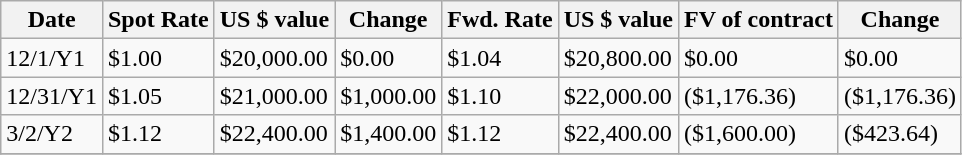<table class="wikitable">
<tr>
<th>Date</th>
<th>Spot Rate</th>
<th>US $ value</th>
<th>Change</th>
<th>Fwd. Rate</th>
<th>US $ value</th>
<th>FV of contract</th>
<th>Change</th>
</tr>
<tr>
<td>12/1/Y1</td>
<td>$1.00</td>
<td>$20,000.00</td>
<td>$0.00</td>
<td>$1.04</td>
<td>$20,800.00</td>
<td>$0.00</td>
<td>$0.00</td>
</tr>
<tr>
<td>12/31/Y1</td>
<td>$1.05</td>
<td>$21,000.00</td>
<td>$1,000.00</td>
<td>$1.10</td>
<td>$22,000.00</td>
<td>($1,176.36)</td>
<td>($1,176.36)</td>
</tr>
<tr>
<td>3/2/Y2</td>
<td>$1.12</td>
<td>$22,400.00</td>
<td>$1,400.00</td>
<td>$1.12</td>
<td>$22,400.00</td>
<td>($1,600.00)</td>
<td>($423.64)</td>
</tr>
<tr>
</tr>
</table>
